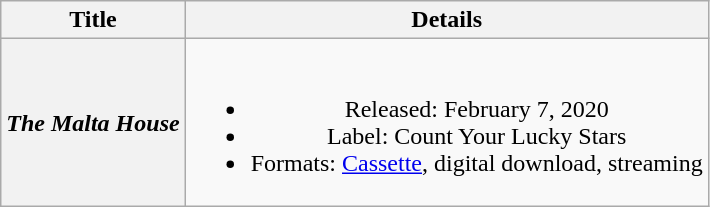<table class="wikitable plainrowheaders" style="text-align:center;">
<tr>
<th scope="col">Title</th>
<th scope="col">Details</th>
</tr>
<tr>
<th scope="row"><em>The Malta House</em></th>
<td><br><ul><li>Released: February 7, 2020</li><li>Label: Count Your Lucky Stars</li><li>Formats: <a href='#'>Cassette</a>, digital download, streaming</li></ul></td>
</tr>
</table>
